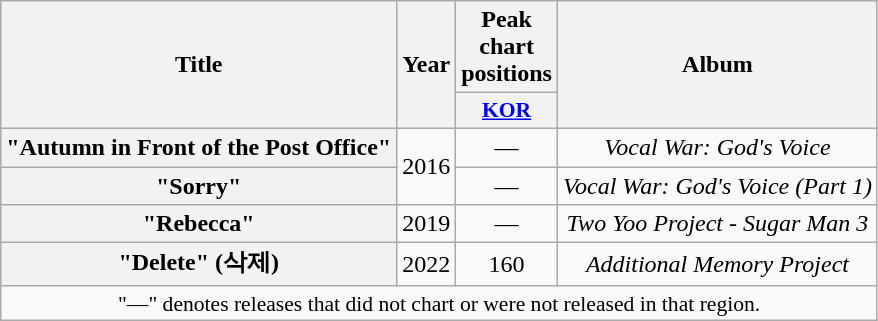<table class="wikitable plainrowheaders" style="text-align:center;">
<tr>
<th scope="col" rowspan="2">Title</th>
<th scope="col" rowspan="2">Year</th>
<th scope="col" colspan="1">Peak chart positions</th>
<th scope="col" rowspan="2">Album</th>
</tr>
<tr>
<th scope="col" style="width:3em;font-size:90%;"><a href='#'>KOR</a><br></th>
</tr>
<tr>
<th scope="row">"Autumn in Front of the Post Office"</th>
<td rowspan="2">2016</td>
<td>—</td>
<td><em>Vocal War: God's Voice</em></td>
</tr>
<tr>
<th scope="row">"Sorry"</th>
<td>—</td>
<td><em>Vocal War: God's Voice (Part 1)</em></td>
</tr>
<tr>
<th scope="row">"Rebecca"</th>
<td>2019</td>
<td>—</td>
<td><em>Two Yoo Project - Sugar Man 3</em></td>
</tr>
<tr>
<th scope="row">"Delete" (삭제)</th>
<td>2022</td>
<td>160</td>
<td><em>Additional Memory Project</em></td>
</tr>
<tr>
<td colspan="4" style="font-size:90%">"—" denotes releases that did not chart or were not released in that region.</td>
</tr>
</table>
